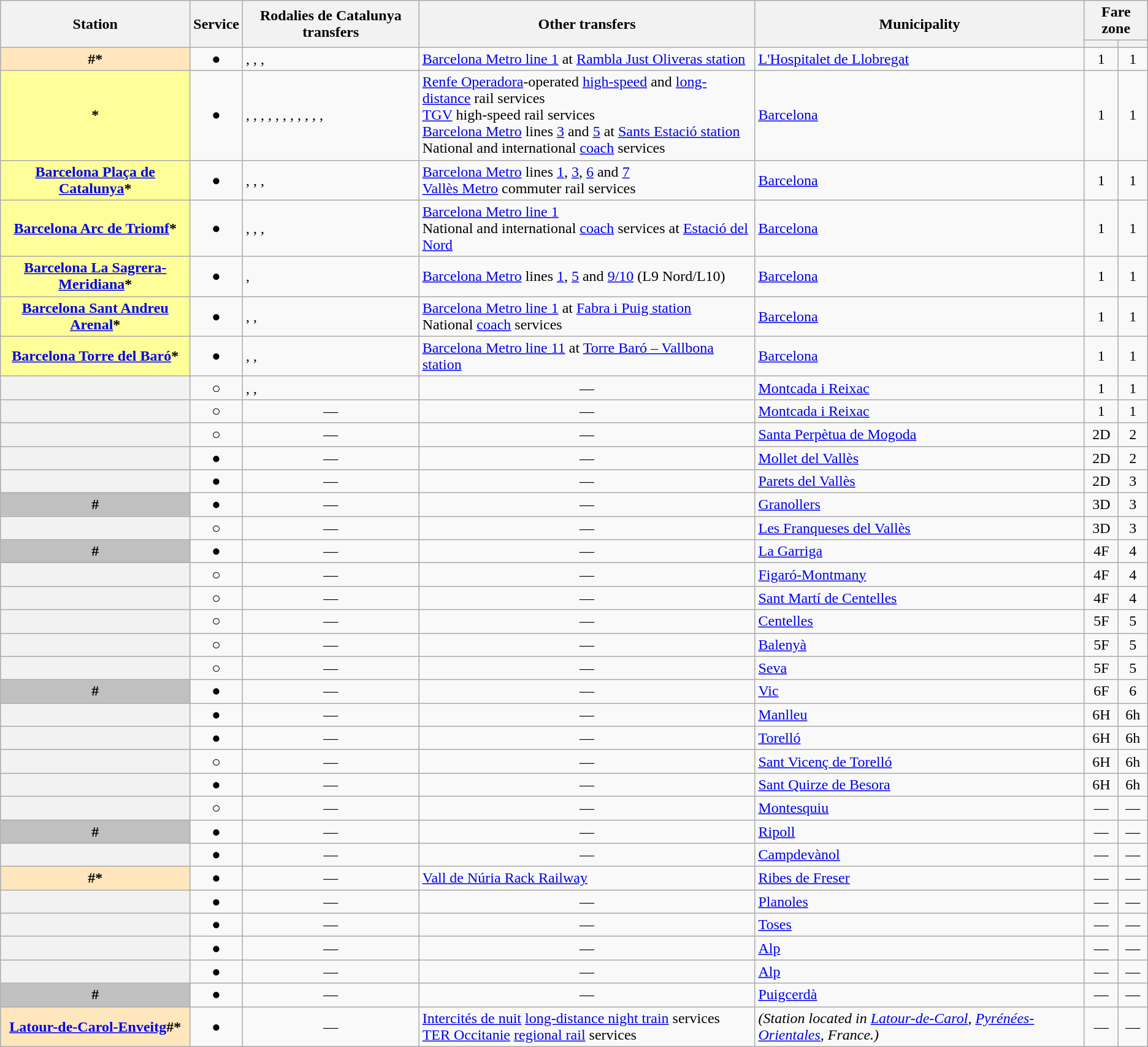<table class="wikitable sortable plainrowheaders">
<tr>
<th scope=col rowspan=2>Station</th>
<th scope=col rowspan=2>Service</th>
<th scope=col rowspan=2>Rodalies de Catalunya transfers</th>
<th scope=col rowspan=2>Other transfers</th>
<th scope=col rowspan=2>Municipality</th>
<th scope=col colspan=2>Fare zone</th>
</tr>
<tr>
<th scope=col></th>
<th scope=col></th>
</tr>
<tr>
<th scope=row style="background-color:#FFE6BD">#*</th>
<td align=center>●</td>
<td>, , , </td>
<td><a href='#'>Barcelona Metro line 1</a> at <a href='#'>Rambla Just Oliveras station</a></td>
<td><a href='#'>L'Hospitalet de Llobregat</a></td>
<td align=center>1</td>
<td align=center>1</td>
</tr>
<tr>
<th scope=row style="background: #FFFF99;">*</th>
<td align=center>●</td>
<td>, , , , , , , , , , , </td>
<td><a href='#'>Renfe Operadora</a>-operated <a href='#'>high-speed</a> and <a href='#'>long-distance</a> rail services<br> <a href='#'>TGV</a> high-speed rail services<br> <a href='#'>Barcelona Metro</a> lines <a href='#'>3</a> and <a href='#'>5</a> at <a href='#'>Sants Estació station</a><br> National and international <a href='#'>coach</a> services</td>
<td><a href='#'>Barcelona</a></td>
<td align=center>1</td>
<td align=center>1</td>
</tr>
<tr>
<th scope=row style="background: #FFFF99;"><a href='#'>Barcelona Plaça de Catalunya</a>*</th>
<td align=center>●</td>
<td>, , , </td>
<td><a href='#'>Barcelona Metro</a> lines <a href='#'>1</a>, <a href='#'>3</a>, <a href='#'>6</a> and <a href='#'>7</a><br> <a href='#'>Vallès Metro</a> commuter rail services</td>
<td><a href='#'>Barcelona</a></td>
<td align=center>1</td>
<td align=center>1</td>
</tr>
<tr>
<th scope=row style="background: #FFFF99;"><a href='#'>Barcelona Arc de Triomf</a>*</th>
<td align=center>●</td>
<td>, , , </td>
<td><a href='#'>Barcelona Metro line 1</a><br> National and international <a href='#'>coach</a> services at <a href='#'>Estació del Nord</a></td>
<td><a href='#'>Barcelona</a></td>
<td align=center>1</td>
<td align=center>1</td>
</tr>
<tr>
<th scope=row style="background: #FFFF99;"><a href='#'>Barcelona La Sagrera-Meridiana</a>*</th>
<td align=center>●</td>
<td>, </td>
<td><a href='#'>Barcelona Metro</a> lines <a href='#'>1</a>, <a href='#'>5</a> and <a href='#'>9/10</a> (L9 Nord/L10)</td>
<td><a href='#'>Barcelona</a></td>
<td align=center>1</td>
<td align=center>1</td>
</tr>
<tr>
<th scope=row style="background: #FFFF99;"><a href='#'>Barcelona Sant Andreu Arenal</a>*</th>
<td align=center>●</td>
<td>, , </td>
<td><a href='#'>Barcelona Metro line 1</a> at <a href='#'>Fabra i Puig station</a><br> National <a href='#'>coach</a> services</td>
<td><a href='#'>Barcelona</a></td>
<td align=center>1</td>
<td align=center>1</td>
</tr>
<tr>
<th scope=row style="background: #FFFF99;"><a href='#'>Barcelona Torre del Baró</a>*</th>
<td align=center>●</td>
<td>, , </td>
<td><a href='#'>Barcelona Metro line 11</a> at <a href='#'>Torre Baró – Vallbona station</a></td>
<td><a href='#'>Barcelona</a></td>
<td align=center>1</td>
<td align=center>1</td>
</tr>
<tr>
<th scope=row></th>
<td align=center>○</td>
<td>, , </td>
<td align=center>—</td>
<td><a href='#'>Montcada i Reixac</a></td>
<td align=center>1</td>
<td align=center>1</td>
</tr>
<tr>
<th scope=row></th>
<td align=center>○</td>
<td align=center>—</td>
<td align=center>—</td>
<td><a href='#'>Montcada i Reixac</a></td>
<td align=center>1</td>
<td align=center>1</td>
</tr>
<tr>
<th scope=row></th>
<td align=center>○</td>
<td align=center>—</td>
<td align=center>—</td>
<td><a href='#'>Santa Perpètua de Mogoda</a></td>
<td align=center>2D</td>
<td align=center>2</td>
</tr>
<tr>
<th scope=row></th>
<td align=center>●</td>
<td align=center>—</td>
<td align=center>—</td>
<td><a href='#'>Mollet del Vallès</a></td>
<td align=center>2D</td>
<td align=center>2</td>
</tr>
<tr>
<th scope=row></th>
<td align=center>●</td>
<td align=center>—</td>
<td align=center>—</td>
<td><a href='#'>Parets del Vallès</a></td>
<td align=center>2D</td>
<td align=center>3</td>
</tr>
<tr>
<th scope=row style="background-color:#C0C0C0">#</th>
<td align=center>●</td>
<td align=center>—</td>
<td align=center>—</td>
<td><a href='#'>Granollers</a></td>
<td align=center>3D</td>
<td align=center>3</td>
</tr>
<tr>
<th scope=row></th>
<td align=center>○</td>
<td align=center>—</td>
<td align=center>—</td>
<td><a href='#'>Les Franqueses del Vallès</a></td>
<td align=center>3D</td>
<td align=center>3</td>
</tr>
<tr>
<th scope=row style="background-color:#C0C0C0">#</th>
<td align=center>●</td>
<td align=center>—</td>
<td align=center>—</td>
<td><a href='#'>La Garriga</a></td>
<td align=center>4F</td>
<td align=center>4</td>
</tr>
<tr>
<th scope=row></th>
<td align=center>○</td>
<td align=center>—</td>
<td align=center>—</td>
<td><a href='#'>Figaró-Montmany</a></td>
<td align=center>4F</td>
<td align=center>4</td>
</tr>
<tr>
<th scope=row></th>
<td align=center>○</td>
<td align=center>—</td>
<td align=center>—</td>
<td><a href='#'>Sant Martí de Centelles</a></td>
<td align=center>4F</td>
<td align=center>4</td>
</tr>
<tr>
<th scope=row></th>
<td align=center>○</td>
<td align=center>—</td>
<td align=center>—</td>
<td><a href='#'>Centelles</a></td>
<td align=center>5F</td>
<td align=center>5</td>
</tr>
<tr>
<th scope=row></th>
<td align=center>○</td>
<td align=center>—</td>
<td align=center>—</td>
<td><a href='#'>Balenyà</a></td>
<td align=center>5F</td>
<td align=center>5</td>
</tr>
<tr>
<th scope=row></th>
<td align=center>○</td>
<td align=center>—</td>
<td align=center>—</td>
<td><a href='#'>Seva</a></td>
<td align=center>5F</td>
<td align=center>5</td>
</tr>
<tr>
<th scope=row style="background-color:#C0C0C0">#</th>
<td align=center>●</td>
<td align=center>—</td>
<td align=center>—</td>
<td><a href='#'>Vic</a></td>
<td align=center>6F</td>
<td align=center>6</td>
</tr>
<tr>
<th scope=row></th>
<td align=center>●</td>
<td align=center>—</td>
<td align=center>—</td>
<td><a href='#'>Manlleu</a></td>
<td align=center>6H</td>
<td align=center>6h</td>
</tr>
<tr>
<th scope=row></th>
<td align=center>●</td>
<td align=center>—</td>
<td align=center>—</td>
<td><a href='#'>Torelló</a></td>
<td align=center>6H</td>
<td align=center>6h</td>
</tr>
<tr>
<th scope=row></th>
<td align=center>○</td>
<td align=center>—</td>
<td align=center>—</td>
<td><a href='#'>Sant Vicenç de Torelló</a></td>
<td align=center>6H</td>
<td align=center>6h</td>
</tr>
<tr>
<th scope=row></th>
<td align=center>●</td>
<td align=center>—</td>
<td align=center>—</td>
<td><a href='#'>Sant Quirze de Besora</a></td>
<td align=center>6H</td>
<td align=center>6h</td>
</tr>
<tr>
<th scope=row></th>
<td align=center>○</td>
<td align=center>—</td>
<td align=center>—</td>
<td><a href='#'>Montesquiu</a></td>
<td align=center>—</td>
<td align=center>—</td>
</tr>
<tr>
<th scope=row style="background-color:#C0C0C0">#</th>
<td align=center>●</td>
<td align=center>—</td>
<td align=center>—</td>
<td><a href='#'>Ripoll</a></td>
<td align=center>—</td>
<td align=center>—</td>
</tr>
<tr>
<th scope=row></th>
<td align=center>●</td>
<td align=center>—</td>
<td align=center>—</td>
<td><a href='#'>Campdevànol</a></td>
<td align=center>—</td>
<td align=center>—</td>
</tr>
<tr>
<th scope=row style="background-color:#FFE6BD">#*</th>
<td align=center>●</td>
<td align=center>—</td>
<td><a href='#'>Vall de Núria Rack Railway</a></td>
<td><a href='#'>Ribes de Freser</a></td>
<td align=center>—</td>
<td align=center>—</td>
</tr>
<tr>
<th scope=row></th>
<td align=center>●</td>
<td align=center>—</td>
<td align=center>—</td>
<td><a href='#'>Planoles</a></td>
<td align=center>—</td>
<td align=center>—</td>
</tr>
<tr>
<th scope=row></th>
<td align=center>●</td>
<td align=center>—</td>
<td align=center>—</td>
<td><a href='#'>Toses</a></td>
<td align=center>—</td>
<td align=center>—</td>
</tr>
<tr>
<th scope=row></th>
<td align=center>●</td>
<td align=center>—</td>
<td align=center>—</td>
<td><a href='#'>Alp</a></td>
<td align=center>—</td>
<td align=center>—</td>
</tr>
<tr>
<th scope=row></th>
<td align=center>●</td>
<td align=center>—</td>
<td align=center>—</td>
<td><a href='#'>Alp</a></td>
<td align=center>—</td>
<td align=center>—</td>
</tr>
<tr>
<th scope=row style="background-color:#C0C0C0">#</th>
<td align=center>●</td>
<td align=center>—</td>
<td align=center>—</td>
<td><a href='#'>Puigcerdà</a></td>
<td align=center>—</td>
<td align=center>—</td>
</tr>
<tr>
<th scope=row style="background-color:#FFE6BD"><a href='#'>Latour-de-Carol-Enveitg</a>#*</th>
<td align=center>●</td>
<td align=center>—</td>
<td><a href='#'>Intercités de nuit</a> <a href='#'>long-distance night train</a> services<br> <a href='#'>TER Occitanie</a> <a href='#'>regional rail</a> services</td>
<td><em>(Station located in <a href='#'>Latour-de-Carol</a>, <a href='#'>Pyrénées-Orientales</a>, France.)</em></td>
<td align=center>—</td>
<td align=center>—</td>
</tr>
</table>
